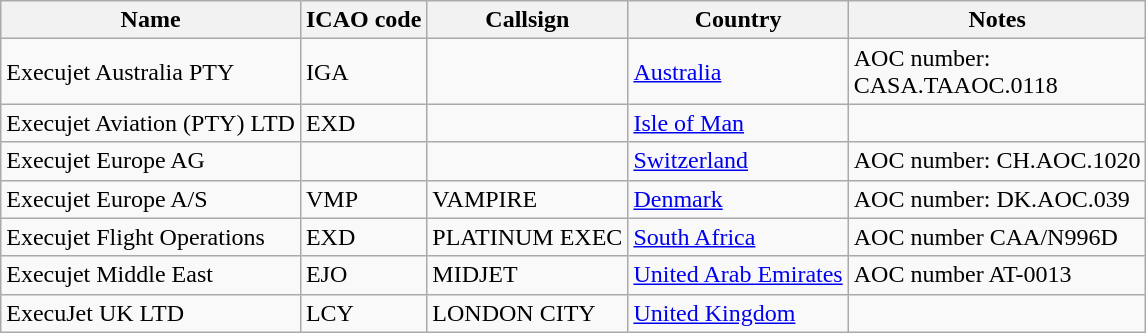<table class="wikitable">
<tr>
<th>Name</th>
<th>ICAO code</th>
<th>Callsign</th>
<th>Country</th>
<th>Notes</th>
</tr>
<tr>
<td>Execujet Australia PTY</td>
<td>IGA</td>
<td></td>
<td><a href='#'>Australia</a></td>
<td>AOC number:<br>CASA.TAAOC.0118</td>
</tr>
<tr>
<td>Execujet Aviation (PTY) LTD</td>
<td>EXD</td>
<td></td>
<td><a href='#'>Isle of Man</a></td>
<td></td>
</tr>
<tr>
<td>Execujet Europe AG</td>
<td></td>
<td></td>
<td><a href='#'>Switzerland</a></td>
<td>AOC number: CH.AOC.1020</td>
</tr>
<tr>
<td>Execujet Europe A/S</td>
<td>VMP</td>
<td>VAMPIRE</td>
<td><a href='#'>Denmark</a></td>
<td>AOC number: DK.AOC.039</td>
</tr>
<tr>
<td>Execujet Flight Operations</td>
<td>EXD</td>
<td>PLATINUM EXEC</td>
<td><a href='#'>South Africa</a></td>
<td>AOC number CAA/N996D</td>
</tr>
<tr>
<td>Execujet Middle East</td>
<td>EJO</td>
<td>MIDJET</td>
<td><a href='#'>United Arab Emirates</a></td>
<td>AOC number AT-0013</td>
</tr>
<tr>
<td>ExecuJet UK LTD</td>
<td>LCY</td>
<td>LONDON CITY</td>
<td><a href='#'>United Kingdom</a></td>
<td></td>
</tr>
</table>
